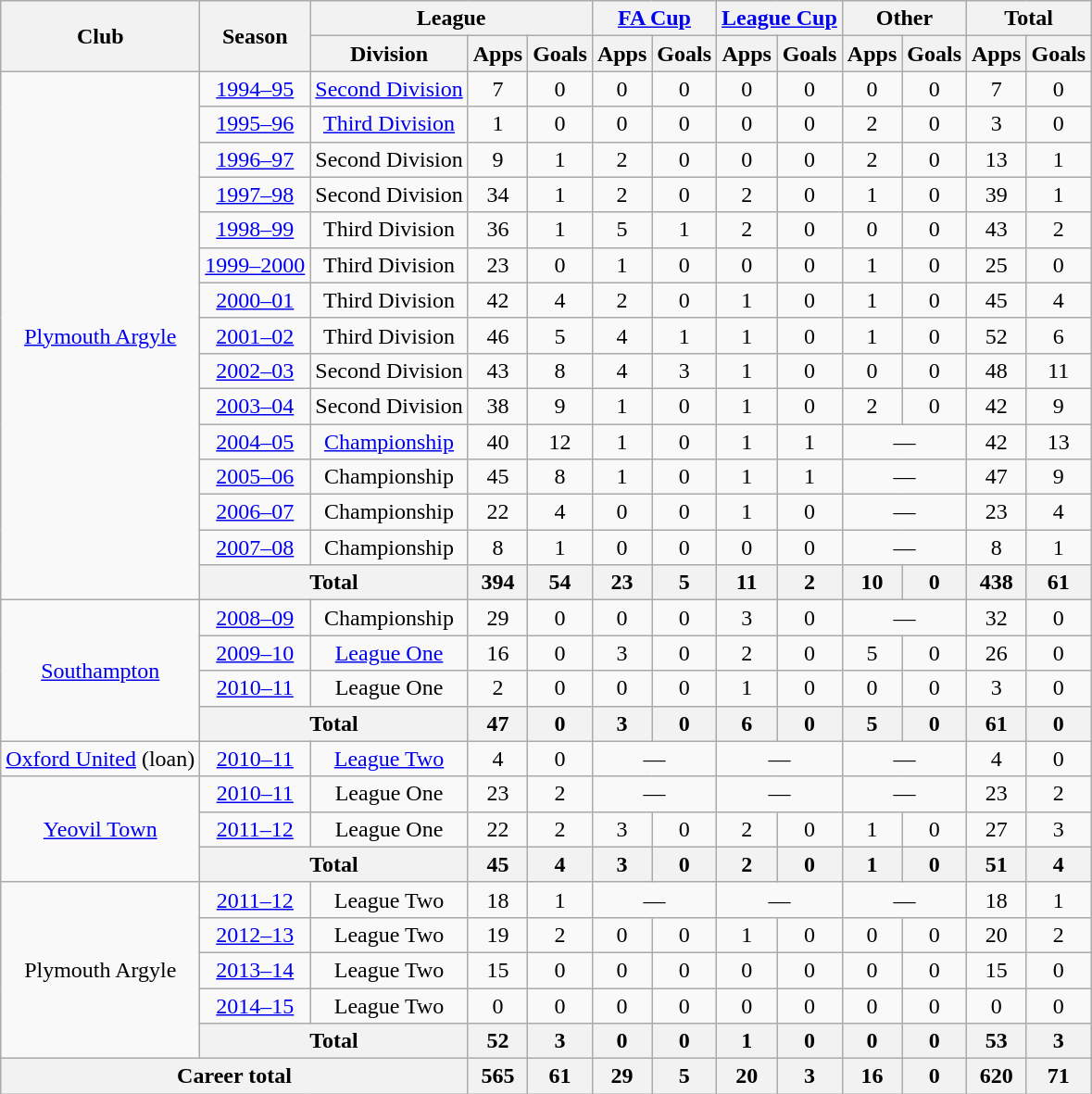<table class=wikitable style="text-align: center">
<tr>
<th rowspan="2">Club</th>
<th rowspan="2">Season</th>
<th colspan="3">League</th>
<th colspan="2"><a href='#'>FA Cup</a></th>
<th colspan="2"><a href='#'>League Cup</a></th>
<th colspan="2">Other</th>
<th colspan="2">Total</th>
</tr>
<tr>
<th>Division</th>
<th>Apps</th>
<th>Goals</th>
<th>Apps</th>
<th>Goals</th>
<th>Apps</th>
<th>Goals</th>
<th>Apps</th>
<th>Goals</th>
<th>Apps</th>
<th>Goals</th>
</tr>
<tr>
<td rowspan="15"><a href='#'>Plymouth Argyle</a></td>
<td><a href='#'>1994–95</a></td>
<td><a href='#'>Second Division</a></td>
<td>7</td>
<td>0</td>
<td>0</td>
<td>0</td>
<td>0</td>
<td>0</td>
<td>0</td>
<td>0</td>
<td>7</td>
<td>0</td>
</tr>
<tr>
<td><a href='#'>1995–96</a></td>
<td><a href='#'>Third Division</a></td>
<td>1</td>
<td>0</td>
<td>0</td>
<td>0</td>
<td>0</td>
<td>0</td>
<td>2</td>
<td>0</td>
<td>3</td>
<td>0</td>
</tr>
<tr>
<td><a href='#'>1996–97</a></td>
<td>Second Division</td>
<td>9</td>
<td>1</td>
<td>2</td>
<td>0</td>
<td>0</td>
<td>0</td>
<td>2</td>
<td>0</td>
<td>13</td>
<td>1</td>
</tr>
<tr>
<td><a href='#'>1997–98</a></td>
<td>Second Division</td>
<td>34</td>
<td>1</td>
<td>2</td>
<td>0</td>
<td>2</td>
<td>0</td>
<td>1</td>
<td>0</td>
<td>39</td>
<td>1</td>
</tr>
<tr>
<td><a href='#'>1998–99</a></td>
<td>Third Division</td>
<td>36</td>
<td>1</td>
<td>5</td>
<td>1</td>
<td>2</td>
<td>0</td>
<td>0</td>
<td>0</td>
<td>43</td>
<td>2</td>
</tr>
<tr>
<td><a href='#'>1999–2000</a></td>
<td>Third Division</td>
<td>23</td>
<td>0</td>
<td>1</td>
<td>0</td>
<td>0</td>
<td>0</td>
<td>1</td>
<td>0</td>
<td>25</td>
<td>0</td>
</tr>
<tr>
<td><a href='#'>2000–01</a></td>
<td>Third Division</td>
<td>42</td>
<td>4</td>
<td>2</td>
<td>0</td>
<td>1</td>
<td>0</td>
<td>1</td>
<td>0</td>
<td>45</td>
<td>4</td>
</tr>
<tr>
<td><a href='#'>2001–02</a></td>
<td>Third Division</td>
<td>46</td>
<td>5</td>
<td>4</td>
<td>1</td>
<td>1</td>
<td>0</td>
<td>1</td>
<td>0</td>
<td>52</td>
<td>6</td>
</tr>
<tr>
<td><a href='#'>2002–03</a></td>
<td>Second Division</td>
<td>43</td>
<td>8</td>
<td>4</td>
<td>3</td>
<td>1</td>
<td>0</td>
<td>0</td>
<td>0</td>
<td>48</td>
<td>11</td>
</tr>
<tr>
<td><a href='#'>2003–04</a></td>
<td>Second Division</td>
<td>38</td>
<td>9</td>
<td>1</td>
<td>0</td>
<td>1</td>
<td>0</td>
<td>2</td>
<td>0</td>
<td>42</td>
<td>9</td>
</tr>
<tr>
<td><a href='#'>2004–05</a></td>
<td><a href='#'>Championship</a></td>
<td>40</td>
<td>12</td>
<td>1</td>
<td>0</td>
<td>1</td>
<td>1</td>
<td colspan="2">—</td>
<td>42</td>
<td>13</td>
</tr>
<tr>
<td><a href='#'>2005–06</a></td>
<td>Championship</td>
<td>45</td>
<td>8</td>
<td>1</td>
<td>0</td>
<td>1</td>
<td>1</td>
<td colspan="2">—</td>
<td>47</td>
<td>9</td>
</tr>
<tr>
<td><a href='#'>2006–07</a></td>
<td>Championship</td>
<td>22</td>
<td>4</td>
<td>0</td>
<td>0</td>
<td>1</td>
<td>0</td>
<td colspan="2">—</td>
<td>23</td>
<td>4</td>
</tr>
<tr>
<td><a href='#'>2007–08</a></td>
<td>Championship</td>
<td>8</td>
<td>1</td>
<td>0</td>
<td>0</td>
<td>0</td>
<td>0</td>
<td colspan="2">—</td>
<td>8</td>
<td>1</td>
</tr>
<tr>
<th colspan="2">Total</th>
<th>394</th>
<th>54</th>
<th>23</th>
<th>5</th>
<th>11</th>
<th>2</th>
<th>10</th>
<th>0</th>
<th>438</th>
<th>61</th>
</tr>
<tr>
<td rowspan="4"><a href='#'>Southampton</a></td>
<td><a href='#'>2008–09</a></td>
<td>Championship</td>
<td>29</td>
<td>0</td>
<td>0</td>
<td>0</td>
<td>3</td>
<td>0</td>
<td colspan="2">—</td>
<td>32</td>
<td>0</td>
</tr>
<tr>
<td><a href='#'>2009–10</a></td>
<td><a href='#'>League One</a></td>
<td>16</td>
<td>0</td>
<td>3</td>
<td>0</td>
<td>2</td>
<td>0</td>
<td>5</td>
<td>0</td>
<td>26</td>
<td>0</td>
</tr>
<tr>
<td><a href='#'>2010–11</a></td>
<td>League One</td>
<td>2</td>
<td>0</td>
<td>0</td>
<td>0</td>
<td>1</td>
<td>0</td>
<td>0</td>
<td>0</td>
<td>3</td>
<td>0</td>
</tr>
<tr>
<th colspan="2">Total</th>
<th>47</th>
<th>0</th>
<th>3</th>
<th>0</th>
<th>6</th>
<th>0</th>
<th>5</th>
<th>0</th>
<th>61</th>
<th>0</th>
</tr>
<tr>
<td><a href='#'>Oxford United</a> (loan)</td>
<td><a href='#'>2010–11</a></td>
<td><a href='#'>League Two</a></td>
<td>4</td>
<td>0</td>
<td colspan="2">—</td>
<td colspan="2">—</td>
<td colspan="2">—</td>
<td>4</td>
<td>0</td>
</tr>
<tr>
<td rowspan="3"><a href='#'>Yeovil Town</a></td>
<td><a href='#'>2010–11</a></td>
<td>League One</td>
<td>23</td>
<td>2</td>
<td colspan="2">—</td>
<td colspan="2">—</td>
<td colspan="2">—</td>
<td>23</td>
<td>2</td>
</tr>
<tr>
<td><a href='#'>2011–12</a></td>
<td>League One</td>
<td>22</td>
<td>2</td>
<td>3</td>
<td>0</td>
<td>2</td>
<td>0</td>
<td>1</td>
<td>0</td>
<td>27</td>
<td>3</td>
</tr>
<tr>
<th colspan="2">Total</th>
<th>45</th>
<th>4</th>
<th>3</th>
<th>0</th>
<th>2</th>
<th>0</th>
<th>1</th>
<th>0</th>
<th>51</th>
<th>4</th>
</tr>
<tr>
<td rowspan="5">Plymouth Argyle</td>
<td><a href='#'>2011–12</a></td>
<td>League Two</td>
<td>18</td>
<td>1</td>
<td colspan="2">—</td>
<td colspan="2">—</td>
<td colspan="2">—</td>
<td>18</td>
<td>1</td>
</tr>
<tr>
<td><a href='#'>2012–13</a></td>
<td>League Two</td>
<td>19</td>
<td>2</td>
<td>0</td>
<td>0</td>
<td>1</td>
<td>0</td>
<td>0</td>
<td>0</td>
<td>20</td>
<td>2</td>
</tr>
<tr>
<td><a href='#'>2013–14</a></td>
<td>League Two</td>
<td>15</td>
<td>0</td>
<td>0</td>
<td>0</td>
<td>0</td>
<td>0</td>
<td>0</td>
<td>0</td>
<td>15</td>
<td>0</td>
</tr>
<tr>
<td><a href='#'>2014–15</a></td>
<td>League Two</td>
<td>0</td>
<td>0</td>
<td>0</td>
<td>0</td>
<td>0</td>
<td>0</td>
<td>0</td>
<td>0</td>
<td>0</td>
<td>0</td>
</tr>
<tr>
<th colspan="2">Total</th>
<th>52</th>
<th>3</th>
<th>0</th>
<th>0</th>
<th>1</th>
<th>0</th>
<th>0</th>
<th>0</th>
<th>53</th>
<th>3</th>
</tr>
<tr>
<th colspan="3">Career total</th>
<th>565</th>
<th>61</th>
<th>29</th>
<th>5</th>
<th>20</th>
<th>3</th>
<th>16</th>
<th>0</th>
<th>620</th>
<th>71</th>
</tr>
</table>
